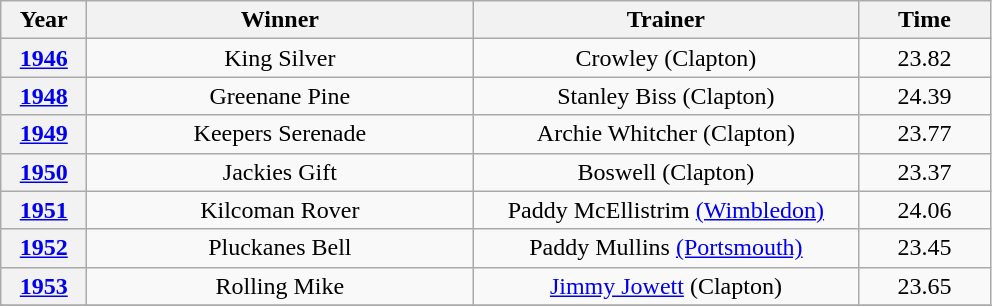<table class="wikitable collapsible collapsed" style="text-align:center">
<tr>
<th width=50>Year</th>
<th width=250>Winner</th>
<th width=250>Trainer</th>
<th width=80>Time</th>
</tr>
<tr>
<th><a href='#'>1946</a></th>
<td>King Silver</td>
<td>Crowley (Clapton)</td>
<td>23.82</td>
</tr>
<tr>
<th><a href='#'>1948</a></th>
<td>Greenane Pine</td>
<td>Stanley Biss (Clapton)</td>
<td>24.39</td>
</tr>
<tr>
<th><a href='#'>1949</a></th>
<td>Keepers Serenade</td>
<td>Archie Whitcher (Clapton)</td>
<td>23.77</td>
</tr>
<tr>
<th><a href='#'>1950</a></th>
<td>Jackies Gift</td>
<td>Boswell (Clapton)</td>
<td>23.37</td>
</tr>
<tr>
<th><a href='#'>1951</a></th>
<td>Kilcoman Rover</td>
<td>Paddy McEllistrim <a href='#'>(Wimbledon)</a></td>
<td>24.06</td>
</tr>
<tr>
<th><a href='#'>1952</a></th>
<td>Pluckanes Bell</td>
<td>Paddy Mullins <a href='#'>(Portsmouth)</a></td>
<td>23.45</td>
</tr>
<tr>
<th><a href='#'>1953</a></th>
<td>Rolling Mike</td>
<td><a href='#'>Jimmy Jowett</a> (Clapton)</td>
<td>23.65</td>
</tr>
<tr>
</tr>
</table>
